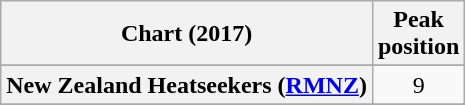<table class="wikitable sortable plainrowheaders" style="text-align:center">
<tr>
<th>Chart (2017)</th>
<th>Peak<br>position</th>
</tr>
<tr>
</tr>
<tr>
<th scope="row">New Zealand Heatseekers (<a href='#'>RMNZ</a>)</th>
<td>9</td>
</tr>
<tr>
</tr>
<tr>
</tr>
<tr>
</tr>
<tr>
</tr>
</table>
